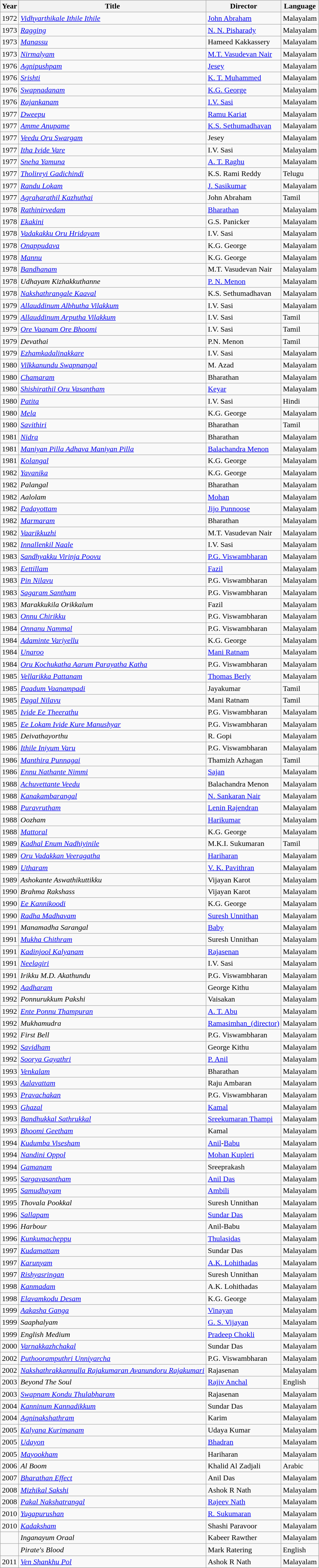<table class="wikitable">
<tr>
<th>Year</th>
<th>Title</th>
<th>Director</th>
<th>Language</th>
</tr>
<tr>
<td>1972</td>
<td><em><a href='#'>Vidhyarthikale Ithile Ithile</a></em></td>
<td><a href='#'>John Abraham</a></td>
<td>Malayalam</td>
</tr>
<tr>
<td>1973</td>
<td><em><a href='#'>Ragging</a></em></td>
<td><a href='#'>N. N. Pisharady</a></td>
<td>Malayalam</td>
</tr>
<tr>
<td>1973</td>
<td><em><a href='#'>Manassu</a></em></td>
<td>Hameed Kakkassery</td>
<td>Malayalam</td>
</tr>
<tr>
<td>1973</td>
<td><em><a href='#'>Nirmalyam</a></em></td>
<td><a href='#'>M.T. Vasudevan Nair</a></td>
<td>Malayalam</td>
</tr>
<tr>
<td>1976</td>
<td><em><a href='#'>Agnipushpam</a></em></td>
<td><a href='#'>Jesey</a></td>
<td>Malayalam</td>
</tr>
<tr>
<td>1976</td>
<td><em><a href='#'>Srishti</a></em></td>
<td><a href='#'>K. T. Muhammed</a></td>
<td>Malayalam</td>
</tr>
<tr>
<td>1976</td>
<td><em><a href='#'>Swapnadanam</a></em></td>
<td><a href='#'>K.G. George</a></td>
<td>Malayalam</td>
</tr>
<tr>
<td>1976</td>
<td><em><a href='#'>Rajankanam</a></em></td>
<td><a href='#'>I.V. Sasi</a></td>
<td>Malayalam</td>
</tr>
<tr>
<td>1977</td>
<td><em><a href='#'>Dweepu</a></em></td>
<td><a href='#'>Ramu Kariat</a></td>
<td>Malayalam</td>
</tr>
<tr>
<td>1977</td>
<td><em><a href='#'>Amme Anupame</a></em></td>
<td><a href='#'>K.S. Sethumadhavan</a></td>
<td>Malayalam</td>
</tr>
<tr>
<td>1977</td>
<td><em><a href='#'>Veedu Oru Swargam</a></em></td>
<td>Jesey</td>
<td>Malayalam</td>
</tr>
<tr>
<td>1977</td>
<td><em><a href='#'>Itha Ivide Vare</a></em></td>
<td>I.V. Sasi</td>
<td>Malayalam</td>
</tr>
<tr>
<td>1977</td>
<td><em><a href='#'>Sneha Yamuna</a></em></td>
<td><a href='#'>A. T. Raghu</a></td>
<td>Malayalam</td>
</tr>
<tr>
<td>1977</td>
<td><em><a href='#'>Tholireyi Gadichindi</a></em></td>
<td>K.S. Rami Reddy</td>
<td>Telugu</td>
</tr>
<tr>
<td>1977</td>
<td><em><a href='#'>Randu Lokam</a></em></td>
<td><a href='#'>J. Sasikumar</a></td>
<td>Malayalam</td>
</tr>
<tr>
<td>1977</td>
<td><em><a href='#'>Agraharathil Kazhuthai</a></em></td>
<td>John Abraham</td>
<td>Tamil</td>
</tr>
<tr>
<td>1978</td>
<td><em><a href='#'>Rathinirvedam</a></em></td>
<td><a href='#'>Bharathan</a></td>
<td>Malayalam</td>
</tr>
<tr>
<td>1978</td>
<td><em><a href='#'>Ekakini</a></em></td>
<td>G.S. Panicker</td>
<td>Malayalam</td>
</tr>
<tr>
<td>1978</td>
<td><em><a href='#'>Vadakakku Oru Hridayam</a></em></td>
<td>I.V. Sasi</td>
<td>Malayalam</td>
</tr>
<tr>
<td>1978</td>
<td><em><a href='#'>Onappudava</a></em></td>
<td>K.G. George</td>
<td>Malayalam</td>
</tr>
<tr>
<td>1978</td>
<td><em><a href='#'>Mannu</a></em></td>
<td>K.G. George</td>
<td>Malayalam</td>
</tr>
<tr>
<td>1978</td>
<td><em><a href='#'>Bandhanam</a></em></td>
<td>M.T. Vasudevan Nair</td>
<td>Malayalam</td>
</tr>
<tr>
<td>1978</td>
<td><em>Udhayam Kizhakkuthanne</em></td>
<td><a href='#'>P. N. Menon</a></td>
<td>Malayalam</td>
</tr>
<tr>
<td>1978</td>
<td><em><a href='#'>Nakshathrangale Kaaval</a></em></td>
<td>K.S. Sethumadhavan</td>
<td>Malayalam</td>
</tr>
<tr>
<td>1979</td>
<td><em><a href='#'>Allauddinum Albhutha Vilakkum</a></em></td>
<td>I.V. Sasi</td>
<td>Malayalam</td>
</tr>
<tr>
<td>1979</td>
<td><em><a href='#'>Allauddinum Arputha Vilakkum</a></em></td>
<td>I.V. Sasi</td>
<td>Tamil</td>
</tr>
<tr>
<td>1979</td>
<td><em><a href='#'>Ore Vaanam Ore Bhoomi</a></em></td>
<td>I.V. Sasi</td>
<td>Tamil</td>
</tr>
<tr>
<td>1979</td>
<td><em>Devathai</em></td>
<td>P.N. Menon</td>
<td>Tamil</td>
</tr>
<tr>
<td>1979</td>
<td><em><a href='#'>Ezhamkadalinakkare</a></em></td>
<td>I.V. Sasi</td>
<td>Malayalam</td>
</tr>
<tr>
<td>1980</td>
<td><em><a href='#'>Vilkkanundu Swapnangal</a></em></td>
<td>M. Azad</td>
<td>Malayalam</td>
</tr>
<tr>
<td>1980</td>
<td><em><a href='#'>Chamaram</a></em></td>
<td>Bharathan</td>
<td>Malayalam</td>
</tr>
<tr>
<td>1980</td>
<td><em><a href='#'>Shishirathil Oru Vasantham</a></em></td>
<td><a href='#'>Keyar</a></td>
<td>Malayalam</td>
</tr>
<tr>
<td>1980</td>
<td><em><a href='#'>Patita</a></em></td>
<td>I.V. Sasi</td>
<td>Hindi</td>
</tr>
<tr>
<td>1980</td>
<td><em><a href='#'>Mela</a></em></td>
<td>K.G. George</td>
<td>Malayalam</td>
</tr>
<tr>
<td>1980</td>
<td><em><a href='#'>Savithiri</a></em></td>
<td>Bharathan</td>
<td>Tamil</td>
</tr>
<tr>
<td>1981</td>
<td><a href='#'><em>Nidra</em></a></td>
<td>Bharathan</td>
<td>Malayalam</td>
</tr>
<tr>
<td>1981</td>
<td><em><a href='#'>Maniyan Pilla Adhava Maniyan Pilla</a></em></td>
<td><a href='#'>Balachandra Menon</a></td>
<td>Malayalam</td>
</tr>
<tr>
<td>1981</td>
<td><a href='#'><em>Kolangal</em></a></td>
<td>K.G. George</td>
<td>Malayalam</td>
</tr>
<tr>
<td>1982</td>
<td><em><a href='#'>Yavanika</a></em></td>
<td>K.G. George</td>
<td>Malayalam</td>
</tr>
<tr>
<td>1982</td>
<td><em>Palangal</em></td>
<td>Bharathan</td>
<td>Malayalam</td>
</tr>
<tr>
<td>1982</td>
<td><em>Aalolam</em></td>
<td><a href='#'>Mohan</a></td>
<td>Malayalam</td>
</tr>
<tr>
<td>1982</td>
<td><em><a href='#'>Padayottam</a></em></td>
<td><a href='#'>Jijo Punnoose</a></td>
<td>Malayalam</td>
</tr>
<tr>
<td>1982</td>
<td><em><a href='#'>Marmaram</a></em></td>
<td>Bharathan</td>
<td>Malayalam</td>
</tr>
<tr>
<td>1982</td>
<td><em><a href='#'>Vaarikkuzhi</a></em></td>
<td>M.T. Vasudevan Nair</td>
<td>Malayalam</td>
</tr>
<tr>
<td>1982</td>
<td><em><a href='#'>Innallenkil Naale</a></em></td>
<td>I.V. Sasi</td>
<td>Malayalam</td>
</tr>
<tr>
<td>1983</td>
<td><em><a href='#'>Sandhyakku Virinja Poovu</a></em></td>
<td><a href='#'>P.G. Viswambharan</a></td>
<td>Malayalam</td>
</tr>
<tr>
<td>1983</td>
<td><em><a href='#'>Eettillam</a></em></td>
<td><a href='#'>Fazil</a></td>
<td>Malayalam</td>
</tr>
<tr>
<td>1983</td>
<td><em><a href='#'>Pin Nilavu</a></em></td>
<td>P.G. Viswambharan</td>
<td>Malayalam</td>
</tr>
<tr>
<td>1983</td>
<td><em><a href='#'>Sagaram Santham</a></em></td>
<td>P.G. Viswambharan</td>
<td>Malayalam</td>
</tr>
<tr>
<td>1983</td>
<td><em>Marakkukila Orikkalum</em></td>
<td>Fazil</td>
<td>Malayalam</td>
</tr>
<tr>
<td>1983</td>
<td><em><a href='#'>Onnu Chirikku</a></em></td>
<td>P.G. Viswambharan</td>
<td>Malayalam</td>
</tr>
<tr>
<td>1984</td>
<td><em><a href='#'>Onnanu Nammal</a></em></td>
<td>P.G. Viswambharan</td>
<td>Malayalam</td>
</tr>
<tr>
<td>1984</td>
<td><em><a href='#'>Adaminte Variyellu</a></em></td>
<td>K.G. George</td>
<td>Malayalam</td>
</tr>
<tr>
<td>1984</td>
<td><em><a href='#'>Unaroo</a></em></td>
<td><a href='#'>Mani Ratnam</a></td>
<td>Malayalam</td>
</tr>
<tr>
<td>1984</td>
<td><em><a href='#'>Oru Kochukatha Aarum Parayatha Katha</a></em></td>
<td>P.G. Viswambharan</td>
<td>Malayalam</td>
</tr>
<tr>
<td>1985</td>
<td><em><a href='#'>Vellarikka Pattanam</a></em></td>
<td><a href='#'>Thomas Berly</a></td>
<td>Malayalam</td>
</tr>
<tr>
<td>1985</td>
<td><em><a href='#'>Paadum Vaanampadi</a></em></td>
<td>Jayakumar</td>
<td>Tamil</td>
</tr>
<tr>
<td>1985</td>
<td><em><a href='#'>Pagal Nilavu</a></em></td>
<td>Mani Ratnam</td>
<td>Tamil</td>
</tr>
<tr>
<td>1985</td>
<td><em><a href='#'>Ivide Ee Theerathu</a></em></td>
<td>P.G. Viswambharan</td>
<td>Malayalam</td>
</tr>
<tr>
<td>1985</td>
<td><em><a href='#'>Ee Lokam Ivide Kure Manushyar</a></em></td>
<td>P.G. Viswambharan</td>
<td>Malayalam</td>
</tr>
<tr>
<td>1985</td>
<td><em>Deivathayorthu</em></td>
<td>R. Gopi</td>
<td>Malayalam</td>
</tr>
<tr>
<td>1986</td>
<td><em><a href='#'>Ithile Iniyum Varu</a></em></td>
<td>P.G. Viswambharan</td>
<td>Malayalam</td>
</tr>
<tr>
<td>1986</td>
<td><a href='#'><em>Manthira Punnagai</em></a></td>
<td>Thamizh Azhagan</td>
<td>Tamil</td>
</tr>
<tr>
<td>1986</td>
<td><em><a href='#'>Ennu Nathante Nimmi</a></em></td>
<td><a href='#'>Sajan</a></td>
<td>Malayalam</td>
</tr>
<tr>
<td>1988</td>
<td><em><a href='#'>Achuvettante Veedu</a></em></td>
<td>Balachandra Menon</td>
<td>Malayalam</td>
</tr>
<tr>
<td>1988</td>
<td><em><a href='#'>Kanakambarangal</a></em></td>
<td><a href='#'>N. Sankaran Nair</a></td>
<td>Malayalam</td>
</tr>
<tr>
<td>1988</td>
<td><em><a href='#'>Puravrutham</a></em></td>
<td><a href='#'>Lenin Rajendran</a></td>
<td>Malayalam</td>
</tr>
<tr>
<td>1988</td>
<td><em>Oozham</em></td>
<td><a href='#'>Harikumar</a></td>
<td>Malayalam</td>
</tr>
<tr>
<td>1988</td>
<td><em><a href='#'>Mattoral</a></em></td>
<td>K.G. George</td>
<td>Malayalam</td>
</tr>
<tr>
<td>1989</td>
<td><em><a href='#'>Kadhal Enum Nadhiyinile</a></em></td>
<td>M.K.I. Sukumaran</td>
<td>Tamil</td>
</tr>
<tr>
<td>1989</td>
<td><em><a href='#'>Oru Vadakkan Veeragatha</a></em></td>
<td><a href='#'>Hariharan</a></td>
<td>Malayalam</td>
</tr>
<tr>
<td>1989</td>
<td><em><a href='#'>Utharam</a></em></td>
<td><a href='#'>V. K. Pavithran</a></td>
<td>Malayalam</td>
</tr>
<tr>
<td>1989</td>
<td><em>Ashokante Aswathikuttikku</em></td>
<td>Vijayan Karot</td>
<td>Malayalam</td>
</tr>
<tr>
<td>1990</td>
<td><em>Brahma Rakshass</em></td>
<td>Vijayan Karot</td>
<td>Malayalam</td>
</tr>
<tr>
<td>1990</td>
<td><em><a href='#'>Ee Kannikoodi</a></em></td>
<td>K.G. George</td>
<td>Malayalam</td>
</tr>
<tr>
<td>1990</td>
<td><em><a href='#'>Radha Madhavam</a></em></td>
<td><a href='#'>Suresh Unnithan</a></td>
<td>Malayalam</td>
</tr>
<tr>
<td>1991</td>
<td><em>Manamadha Sarangal</em></td>
<td><a href='#'>Baby</a></td>
<td>Malayalam</td>
</tr>
<tr>
<td>1991</td>
<td><em><a href='#'>Mukha Chithram</a></em></td>
<td>Suresh Unnithan</td>
<td>Malayalam</td>
</tr>
<tr>
<td>1991</td>
<td><em><a href='#'>Kadinjool Kalyanam</a></em></td>
<td><a href='#'>Rajasenan</a></td>
<td>Malayalam</td>
</tr>
<tr>
<td>1991</td>
<td><a href='#'><em>Neelagiri</em></a></td>
<td>I.V. Sasi</td>
<td>Malayalam</td>
</tr>
<tr>
<td>1991</td>
<td><em>Irikku M.D. Akathundu</em></td>
<td>P.G. Viswambharan</td>
<td>Malayalam</td>
</tr>
<tr>
<td>1992</td>
<td><em><a href='#'>Aadharam</a></em></td>
<td>George Kithu</td>
<td>Malayalam</td>
</tr>
<tr>
<td>1992</td>
<td><em>Ponnurukkum Pakshi</em></td>
<td>Vaisakan</td>
<td>Malayalam</td>
</tr>
<tr>
<td>1992</td>
<td><em><a href='#'>Ente Ponnu Thampuran</a></em></td>
<td><a href='#'>A. T. Abu</a></td>
<td>Malayalam</td>
</tr>
<tr>
<td>1992</td>
<td><em>Mukhamudra</em></td>
<td><a href='#'>Ramasimhan_(director)</a></td>
<td>Malayalam</td>
</tr>
<tr>
<td>1992</td>
<td><em>First Bell</em></td>
<td>P.G. Viswambharan</td>
<td>Malayalam</td>
</tr>
<tr>
<td>1992</td>
<td><em><a href='#'>Savidham</a></em></td>
<td>George Kithu</td>
<td>Malayalam</td>
</tr>
<tr>
<td>1992</td>
<td><em><a href='#'>Soorya Gayathri</a></em></td>
<td><a href='#'>P. Anil</a></td>
<td>Malayalam</td>
</tr>
<tr>
<td>1993</td>
<td><em><a href='#'>Venkalam</a></em></td>
<td>Bharathan</td>
<td>Malayalam</td>
</tr>
<tr>
<td>1993</td>
<td><a href='#'><em>Aalavattam</em></a></td>
<td>Raju Ambaran</td>
<td>Malayalam</td>
</tr>
<tr>
<td>1993</td>
<td><em><a href='#'>Pravachakan</a></em></td>
<td>P.G. Viswambharan</td>
<td>Malayalam</td>
</tr>
<tr>
</tr>
<tr>
<td>1993</td>
<td><a href='#'><em>Ghazal</em></a></td>
<td><a href='#'>Kamal</a></td>
<td>Malayalam</td>
</tr>
<tr>
<td>1993</td>
<td><em><a href='#'>Bandhukkal Sathrukkal</a></em></td>
<td><a href='#'>Sreekumaran Thampi</a></td>
<td>Malayalam</td>
</tr>
<tr>
<td>1993</td>
<td><em><a href='#'>Bhoomi Geetham</a></em></td>
<td>Kamal</td>
<td>Malayalam</td>
</tr>
<tr>
<td>1994</td>
<td><em><a href='#'>Kudumba Visesham</a></em></td>
<td><a href='#'>Anil</a>-<a href='#'>Babu</a></td>
<td>Malayalam</td>
</tr>
<tr>
<td>1994</td>
<td><em><a href='#'>Nandini Oppol</a></em></td>
<td><a href='#'>Mohan Kupleri</a></td>
<td>Malayalam</td>
</tr>
<tr>
<td>1994</td>
<td><a href='#'><em>Gamanam</em></a></td>
<td>Sreeprakash</td>
<td>Malayalam</td>
</tr>
<tr>
<td>1995</td>
<td><em><a href='#'>Sargavasantham</a></em></td>
<td><a href='#'>Anil Das</a></td>
<td>Malayalam</td>
</tr>
<tr>
<td>1995</td>
<td><em><a href='#'>Samudhayam</a></em></td>
<td><a href='#'>Ambili</a></td>
<td>Malayalam</td>
</tr>
<tr>
<td>1995</td>
<td><em>Thovala Pookkal</em></td>
<td>Suresh Unnithan</td>
<td>Malayalam</td>
</tr>
<tr>
<td>1996</td>
<td><em><a href='#'>Sallapam</a></em></td>
<td><a href='#'>Sundar Das</a></td>
<td>Malayalam</td>
</tr>
<tr>
<td>1996</td>
<td><em>Harbour</em></td>
<td>Anil-Babu</td>
<td>Malayalam</td>
</tr>
<tr>
<td>1996</td>
<td><em><a href='#'>Kunkumacheppu</a></em></td>
<td><a href='#'>Thulasidas</a></td>
<td>Malayalam</td>
</tr>
<tr>
<td>1997</td>
<td><em><a href='#'>Kudamattam</a></em></td>
<td>Sundar Das</td>
<td>Malayalam</td>
</tr>
<tr>
<td>1997</td>
<td><em><a href='#'>Karunyam</a></em></td>
<td><a href='#'>A.K. Lohithadas</a></td>
<td>Malayalam</td>
</tr>
<tr>
<td>1997</td>
<td><em><a href='#'>Rishyasringan</a></em></td>
<td>Suresh Unnithan</td>
<td>Malayalam</td>
</tr>
<tr>
<td>1998</td>
<td><em><a href='#'>Kanmadam</a></em></td>
<td>A.K. Lohithadas</td>
<td>Malayalam</td>
</tr>
<tr>
<td>1998</td>
<td><em><a href='#'>Elavamkodu Desam</a></em></td>
<td>K.G. George</td>
<td>Malayalam</td>
</tr>
<tr>
<td>1999</td>
<td><em><a href='#'>Aakasha Ganga</a></em></td>
<td><a href='#'>Vinayan</a></td>
<td>Malayalam</td>
</tr>
<tr>
<td>1999</td>
<td><em>Saaphalyam</em></td>
<td><a href='#'>G. S. Vijayan</a></td>
<td>Malayalam</td>
</tr>
<tr>
<td>1999</td>
<td><em>English Medium</em></td>
<td><a href='#'>Pradeep Chokli</a></td>
<td>Malayalam</td>
</tr>
<tr>
<td>2000</td>
<td><em><a href='#'>Varnakkazhchakal</a></em></td>
<td>Sundar Das</td>
<td>Malayalam</td>
</tr>
<tr>
<td>2002</td>
<td><em><a href='#'>Puthooramputhri Unniyarcha</a></em></td>
<td>P.G. Viswambharan</td>
<td>Malayalam</td>
</tr>
<tr>
<td>2002</td>
<td><em><a href='#'>Nakshathrakkannulla Rajakumaran Avanundoru Rajakumari</a></em></td>
<td>Rajasenan</td>
<td>Malayalam</td>
</tr>
<tr>
<td>2003</td>
<td><em>Beyond The Soul</em></td>
<td><a href='#'>Rajiv Anchal</a></td>
<td>English</td>
</tr>
<tr>
<td>2003</td>
<td><em><a href='#'>Swapnam Kondu Thulabharam</a></em></td>
<td>Rajasenan</td>
<td>Malayalam</td>
</tr>
<tr>
</tr>
<tr>
<td>2004</td>
<td><em><a href='#'>Kanninum Kannadikkum</a></em></td>
<td>Sundar Das</td>
<td>Malayalam</td>
</tr>
<tr>
<td>2004</td>
<td><a href='#'><em>Agninakshathram</em></a></td>
<td>Karim</td>
<td>Malayalam</td>
</tr>
<tr>
<td>2005</td>
<td><em><a href='#'>Kalyana Kurimanam</a></em></td>
<td>Udaya Kumar</td>
<td>Malayalam</td>
</tr>
<tr>
<td>2005</td>
<td><em><a href='#'>Udayon</a></em></td>
<td><a href='#'>Bhadran</a></td>
<td>Malayalam</td>
</tr>
<tr>
<td>2005</td>
<td><em><a href='#'>Mayookham</a></em></td>
<td>Hariharan</td>
<td>Malayalam</td>
</tr>
<tr>
<td>2006</td>
<td><em>Al Boom</em></td>
<td>Khalid Al Zadjali</td>
<td>Arabic</td>
</tr>
<tr>
<td>2007</td>
<td><em><a href='#'>Bharathan Effect</a></em></td>
<td>Anil Das</td>
<td>Malayalam</td>
</tr>
<tr>
<td>2008</td>
<td><em><a href='#'>Mizhikal Sakshi</a></em></td>
<td>Ashok R Nath</td>
<td>Malayalam</td>
</tr>
<tr>
<td>2008</td>
<td><em><a href='#'>Pakal Nakshatrangal</a></em></td>
<td><a href='#'>Rajeev Nath</a></td>
<td>Malayalam</td>
</tr>
<tr>
<td>2010</td>
<td><em><a href='#'>Yugapurushan</a></em></td>
<td><a href='#'>R. Sukumaran</a></td>
<td>Malayalam</td>
</tr>
<tr>
<td>2010</td>
<td><em><a href='#'>Kadaksham</a></em></td>
<td>Shashi Paravoor</td>
<td>Malayalam</td>
</tr>
<tr>
<td></td>
<td><em>Inganayum Oraal</em></td>
<td>Kabeer Rawther</td>
<td>Malayalam</td>
</tr>
<tr>
<td></td>
<td><em>Pirate's Blood</em></td>
<td>Mark Ratering</td>
<td>English</td>
</tr>
<tr>
<td>2011</td>
<td><em><a href='#'>Ven Shankhu Pol</a></em></td>
<td>Ashok R Nath</td>
<td>Malayalam</td>
</tr>
<tr>
</tr>
</table>
